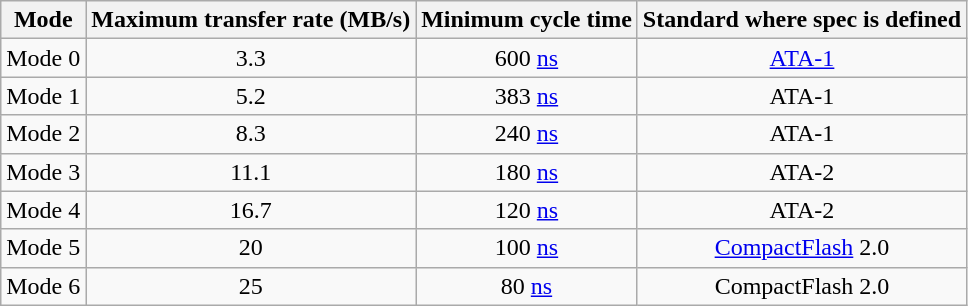<table class="wikitable" style="text-align:center">
<tr>
<th>Mode</th>
<th>Maximum transfer rate (MB/s)</th>
<th>Minimum cycle time</th>
<th>Standard where spec is defined</th>
</tr>
<tr>
<td>Mode 0</td>
<td>3.3</td>
<td>600 <a href='#'>ns</a></td>
<td><a href='#'>ATA-1</a></td>
</tr>
<tr>
<td>Mode 1</td>
<td>5.2</td>
<td>383 <a href='#'>ns</a></td>
<td>ATA-1</td>
</tr>
<tr>
<td>Mode 2</td>
<td>8.3</td>
<td>240 <a href='#'>ns</a></td>
<td>ATA-1</td>
</tr>
<tr>
<td>Mode 3</td>
<td>11.1</td>
<td>180 <a href='#'>ns</a></td>
<td>ATA-2</td>
</tr>
<tr>
<td>Mode 4</td>
<td>16.7</td>
<td>120 <a href='#'>ns</a></td>
<td>ATA-2</td>
</tr>
<tr>
<td>Mode 5</td>
<td>20</td>
<td>100 <a href='#'>ns</a></td>
<td><a href='#'>CompactFlash</a> 2.0</td>
</tr>
<tr>
<td>Mode 6</td>
<td>25</td>
<td>80 <a href='#'>ns</a></td>
<td>CompactFlash 2.0</td>
</tr>
</table>
